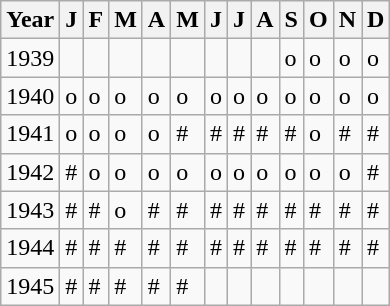<table class="wikitable">
<tr>
<th>Year</th>
<th>J</th>
<th>F</th>
<th>M</th>
<th>A</th>
<th>M</th>
<th>J</th>
<th>J</th>
<th>A</th>
<th>S</th>
<th>O</th>
<th>N</th>
<th>D</th>
</tr>
<tr>
<td>1939</td>
<td></td>
<td></td>
<td></td>
<td></td>
<td></td>
<td></td>
<td></td>
<td></td>
<td>o</td>
<td>o</td>
<td>o</td>
<td>o</td>
</tr>
<tr>
<td>1940</td>
<td>o</td>
<td>o</td>
<td>o</td>
<td>o</td>
<td>o</td>
<td>o</td>
<td>o</td>
<td>o</td>
<td>o</td>
<td>o</td>
<td>o</td>
<td>o</td>
</tr>
<tr>
<td>1941</td>
<td>o</td>
<td>o</td>
<td>o</td>
<td>o</td>
<td>#</td>
<td>#</td>
<td>#</td>
<td>#</td>
<td>#</td>
<td>o</td>
<td>#</td>
<td>#</td>
</tr>
<tr>
<td>1942</td>
<td>#</td>
<td>o</td>
<td>o</td>
<td>o</td>
<td>o</td>
<td>o</td>
<td>o</td>
<td>o</td>
<td>o</td>
<td>o</td>
<td>o</td>
<td>#</td>
</tr>
<tr>
<td>1943</td>
<td>#</td>
<td>#</td>
<td>o</td>
<td>#</td>
<td>#</td>
<td>#</td>
<td>#</td>
<td>#</td>
<td>#</td>
<td>#</td>
<td>#</td>
<td>#</td>
</tr>
<tr>
<td>1944</td>
<td>#</td>
<td>#</td>
<td>#</td>
<td>#</td>
<td>#</td>
<td>#</td>
<td>#</td>
<td>#</td>
<td>#</td>
<td>#</td>
<td>#</td>
<td>#</td>
</tr>
<tr>
<td>1945</td>
<td>#</td>
<td>#</td>
<td>#</td>
<td>#</td>
<td>#</td>
<td></td>
<td></td>
<td></td>
<td></td>
<td></td>
<td></td>
<td></td>
</tr>
</table>
